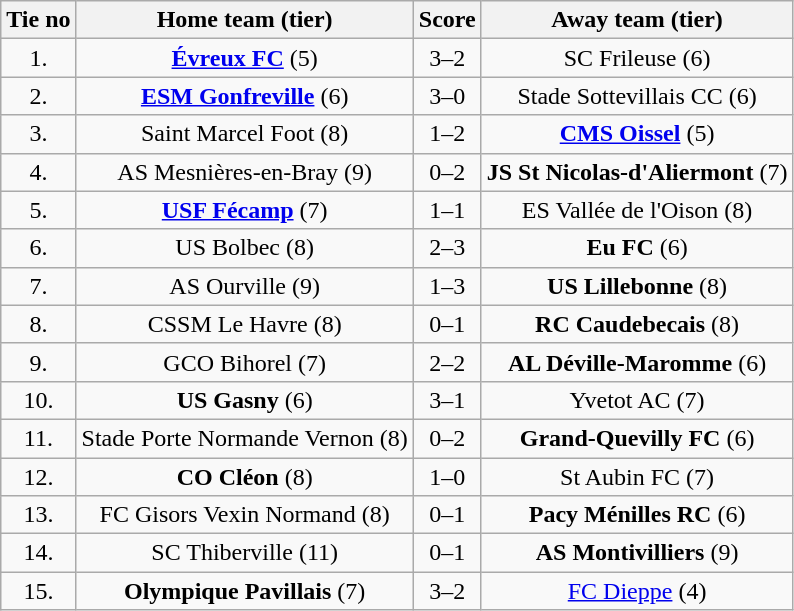<table class="wikitable" style="text-align: center">
<tr>
<th>Tie no</th>
<th>Home team (tier)</th>
<th>Score</th>
<th>Away team (tier)</th>
</tr>
<tr>
<td>1.</td>
<td><strong><a href='#'>Évreux FC</a></strong> (5)</td>
<td>3–2</td>
<td>SC Frileuse (6)</td>
</tr>
<tr>
<td>2.</td>
<td><strong><a href='#'>ESM Gonfreville</a></strong> (6)</td>
<td>3–0</td>
<td>Stade Sottevillais CC (6)</td>
</tr>
<tr>
<td>3.</td>
<td>Saint Marcel Foot (8)</td>
<td>1–2</td>
<td><strong><a href='#'>CMS Oissel</a></strong> (5)</td>
</tr>
<tr>
<td>4.</td>
<td>AS Mesnières-en-Bray (9)</td>
<td>0–2</td>
<td><strong>JS St Nicolas-d'Aliermont</strong> (7)</td>
</tr>
<tr>
<td>5.</td>
<td><strong><a href='#'>USF Fécamp</a></strong> (7)</td>
<td>1–1 </td>
<td>ES Vallée de l'Oison (8)</td>
</tr>
<tr>
<td>6.</td>
<td>US Bolbec (8)</td>
<td>2–3</td>
<td><strong>Eu FC</strong> (6)</td>
</tr>
<tr>
<td>7.</td>
<td>AS Ourville (9)</td>
<td>1–3</td>
<td><strong>US Lillebonne</strong> (8)</td>
</tr>
<tr>
<td>8.</td>
<td>CSSM Le Havre (8)</td>
<td>0–1</td>
<td><strong>RC Caudebecais</strong> (8)</td>
</tr>
<tr>
<td>9.</td>
<td>GCO Bihorel (7)</td>
<td>2–2 </td>
<td><strong>AL Déville-Maromme</strong> (6)</td>
</tr>
<tr>
<td>10.</td>
<td><strong>US Gasny</strong> (6)</td>
<td>3–1</td>
<td>Yvetot AC (7)</td>
</tr>
<tr>
<td>11.</td>
<td>Stade Porte Normande Vernon (8)</td>
<td>0–2</td>
<td><strong>Grand-Quevilly FC</strong> (6)</td>
</tr>
<tr>
<td>12.</td>
<td><strong>CO Cléon</strong> (8)</td>
<td>1–0</td>
<td>St Aubin FC (7)</td>
</tr>
<tr>
<td>13.</td>
<td>FC Gisors Vexin Normand (8)</td>
<td>0–1</td>
<td><strong>Pacy Ménilles RC</strong> (6)</td>
</tr>
<tr>
<td>14.</td>
<td>SC Thiberville (11)</td>
<td>0–1</td>
<td><strong>AS Montivilliers</strong> (9)</td>
</tr>
<tr>
<td>15.</td>
<td><strong>Olympique Pavillais</strong> (7)</td>
<td>3–2</td>
<td><a href='#'>FC Dieppe</a> (4)</td>
</tr>
</table>
